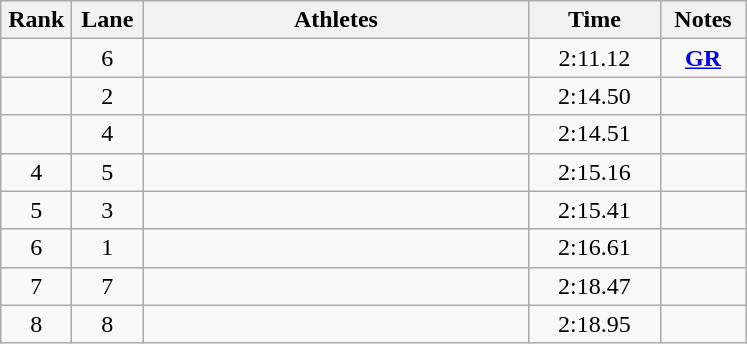<table class="wikitable sortable" style="text-align:center;">
<tr>
<th width=40>Rank</th>
<th width=40>Lane</th>
<th width=250>Athletes</th>
<th width=80>Time</th>
<th width=50>Notes</th>
</tr>
<tr>
<td></td>
<td>6</td>
<td align=left></td>
<td>2:11.12</td>
<td><strong><a href='#'>GR</a></strong></td>
</tr>
<tr>
<td></td>
<td>2</td>
<td align=left></td>
<td>2:14.50</td>
<td></td>
</tr>
<tr>
<td></td>
<td>4</td>
<td align=left></td>
<td>2:14.51</td>
<td></td>
</tr>
<tr>
<td>4</td>
<td>5</td>
<td align=left></td>
<td>2:15.16</td>
<td></td>
</tr>
<tr>
<td>5</td>
<td>3</td>
<td align=left></td>
<td>2:15.41</td>
<td></td>
</tr>
<tr>
<td>6</td>
<td>1</td>
<td align=left></td>
<td>2:16.61</td>
<td></td>
</tr>
<tr>
<td>7</td>
<td>7</td>
<td align=left></td>
<td>2:18.47</td>
<td></td>
</tr>
<tr>
<td>8</td>
<td>8</td>
<td align=left></td>
<td>2:18.95</td>
<td></td>
</tr>
</table>
